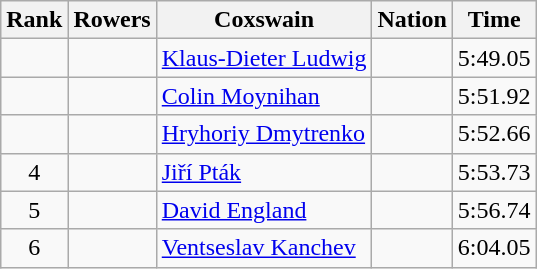<table class="wikitable sortable" style="text-align:center">
<tr>
<th>Rank</th>
<th>Rowers</th>
<th>Coxswain</th>
<th>Nation</th>
<th>Time</th>
</tr>
<tr>
<td></td>
<td></td>
<td align=left><a href='#'>Klaus-Dieter Ludwig</a></td>
<td align=left></td>
<td>5:49.05</td>
</tr>
<tr>
<td></td>
<td></td>
<td align=left><a href='#'>Colin Moynihan</a></td>
<td align=left></td>
<td>5:51.92</td>
</tr>
<tr>
<td></td>
<td></td>
<td align=left><a href='#'>Hryhoriy Dmytrenko</a></td>
<td align=left></td>
<td>5:52.66</td>
</tr>
<tr>
<td>4</td>
<td></td>
<td align=left><a href='#'>Jiří Pták</a></td>
<td align=left></td>
<td>5:53.73</td>
</tr>
<tr>
<td>5</td>
<td></td>
<td align=left><a href='#'>David England</a></td>
<td align=left></td>
<td>5:56.74</td>
</tr>
<tr>
<td>6</td>
<td></td>
<td align=left><a href='#'>Ventseslav Kanchev</a></td>
<td align=left></td>
<td>6:04.05</td>
</tr>
</table>
